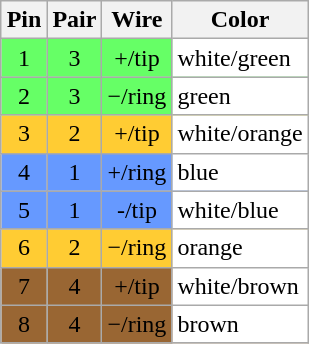<table class="wikitable" style="float: right; margin: 0 1em 1em 0; text-align:center;">
<tr>
<th>Pin</th>
<th>Pair</th>
<th>Wire</th>
<th>Color</th>
</tr>
<tr style="background:#6f6;">
<td>1</td>
<td>3</td>
<td>+/tip</td>
<td style="background:white; text-align:left;"> white/green</td>
</tr>
<tr style="background:#6f6;">
<td>2</td>
<td>3</td>
<td>−/ring</td>
<td style="background:white; text-align:left;"> green</td>
</tr>
<tr style="background:#fc3;">
<td>3</td>
<td>2</td>
<td>+/tip</td>
<td style="background:white; text-align:left;"> white/orange</td>
</tr>
<tr style="background:#69f;">
<td>4</td>
<td>1</td>
<td>+/ring</td>
<td style="background:white; text-align:left;"> blue</td>
</tr>
<tr style="background:#69f;">
<td>5</td>
<td>1</td>
<td>-/tip</td>
<td style="background:white; text-align:left;"> white/blue</td>
</tr>
<tr style="background:#fc3;">
<td>6</td>
<td>2</td>
<td>−/ring</td>
<td style="background:white; text-align:left;"> orange</td>
</tr>
<tr style="background:#963;">
<td>7</td>
<td>4</td>
<td>+/tip</td>
<td style="background:white; text-align:left;"> white/brown</td>
</tr>
<tr style="background:#963;">
<td>8</td>
<td>4</td>
<td>−/ring</td>
<td style="background:white; text-align:left;"> brown</td>
</tr>
</table>
